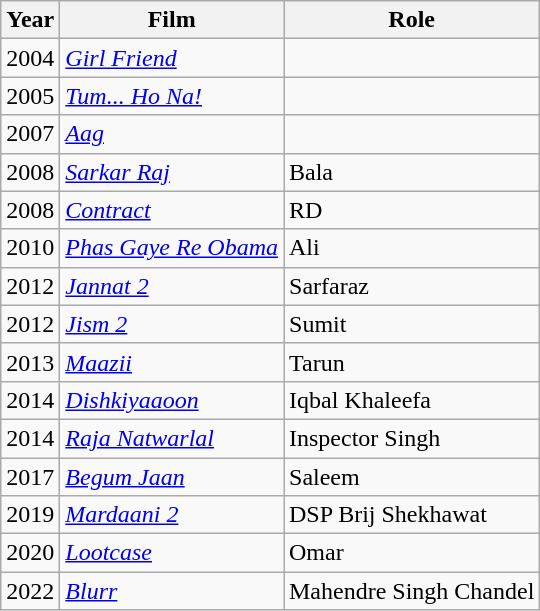<table class="wikitable">
<tr>
<th>Year</th>
<th>Film</th>
<th>Role</th>
</tr>
<tr>
<td>2004</td>
<td><em><a href='#'>Girl Friend</a></em></td>
<td></td>
</tr>
<tr>
<td>2005</td>
<td><em><a href='#'>Tum... Ho Na!</a></em></td>
<td></td>
</tr>
<tr>
<td>2007</td>
<td><em><a href='#'>Aag</a></em></td>
<td></td>
</tr>
<tr>
<td>2008</td>
<td><em><a href='#'>Sarkar Raj</a></em></td>
<td>Bala</td>
</tr>
<tr>
<td>2008</td>
<td><em><a href='#'>Contract</a></em></td>
<td>RD</td>
</tr>
<tr>
<td>2010</td>
<td><em><a href='#'>Phas Gaye Re Obama</a></em></td>
<td>Ali</td>
</tr>
<tr>
<td>2012</td>
<td><em><a href='#'>Jannat 2</a></em></td>
<td>Sarfaraz</td>
</tr>
<tr>
<td>2012</td>
<td><em><a href='#'>Jism 2</a></em></td>
<td>Sumit</td>
</tr>
<tr>
<td>2013</td>
<td><em><a href='#'>Maazii</a></em></td>
<td>Tarun</td>
</tr>
<tr>
<td>2014</td>
<td><em><a href='#'>Dishkiyaaoon</a></em></td>
<td>Iqbal Khaleefa</td>
</tr>
<tr>
<td>2014</td>
<td><em><a href='#'>Raja Natwarlal</a></em></td>
<td>Inspector Singh</td>
</tr>
<tr>
<td>2017</td>
<td><em><a href='#'>Begum Jaan</a></em></td>
<td>Saleem</td>
</tr>
<tr>
<td>2019</td>
<td><em><a href='#'>Mardaani 2</a></em></td>
<td>DSP Brij Shekhawat</td>
</tr>
<tr>
<td>2020</td>
<td><em><a href='#'>Lootcase</a></em></td>
<td>Omar</td>
</tr>
<tr>
<td>2022</td>
<td><em><a href='#'>Blurr</a></em></td>
<td>Mahendre Singh Chandel</td>
</tr>
</table>
